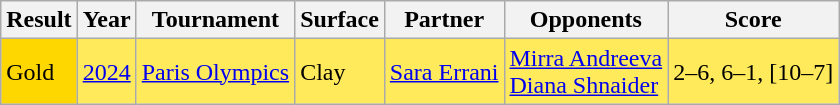<table class="sortable wikitable">
<tr>
<th>Result</th>
<th>Year</th>
<th>Tournament</th>
<th>Surface</th>
<th>Partner</th>
<th>Opponents</th>
<th class=unsortable>Score</th>
</tr>
<tr bgcolor=FFEA5C>
<td bgcolor=gold>Gold</td>
<td><a href='#'>2024</a></td>
<td><a href='#'>Paris Olympics</a></td>
<td>Clay</td>
<td> <a href='#'>Sara Errani</a></td>
<td> <a href='#'>Mirra Andreeva</a> <br>  <a href='#'>Diana Shnaider</a></td>
<td>2–6, 6–1, [10–7]</td>
</tr>
</table>
